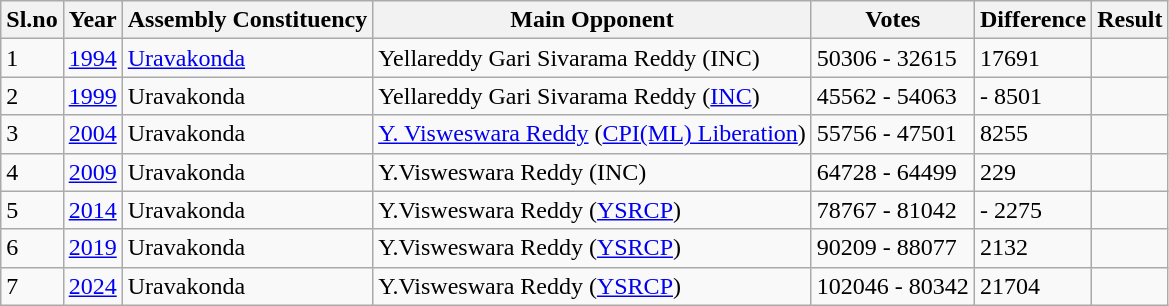<table class="wikitable">
<tr>
<th>Sl.no</th>
<th>Year</th>
<th>Assembly Constituency</th>
<th>Main Opponent</th>
<th>Votes</th>
<th>Difference</th>
<th>Result</th>
</tr>
<tr>
<td>1</td>
<td><a href='#'>1994</a></td>
<td><a href='#'>Uravakonda</a></td>
<td>Yellareddy Gari Sivarama Reddy (INC)</td>
<td>50306 - 32615</td>
<td>17691</td>
<td></td>
</tr>
<tr>
<td>2</td>
<td><a href='#'>1999</a></td>
<td>Uravakonda</td>
<td>Yellareddy Gari Sivarama Reddy (<a href='#'>INC</a>)</td>
<td>45562 - 54063</td>
<td>- 8501</td>
<td></td>
</tr>
<tr>
<td>3</td>
<td><a href='#'>2004</a></td>
<td>Uravakonda</td>
<td><a href='#'>Y. Visweswara Reddy</a> (<a href='#'>CPI(ML) Liberation</a>)</td>
<td>55756 - 47501</td>
<td>8255</td>
<td></td>
</tr>
<tr>
<td>4</td>
<td><a href='#'>2009</a></td>
<td>Uravakonda</td>
<td>Y.Visweswara Reddy (INC)</td>
<td>64728 - 64499</td>
<td>229</td>
<td></td>
</tr>
<tr>
<td>5</td>
<td><a href='#'>2014</a></td>
<td>Uravakonda</td>
<td>Y.Visweswara Reddy (<a href='#'>YSRCP</a>)</td>
<td>78767 - 81042</td>
<td>- 2275</td>
<td></td>
</tr>
<tr>
<td>6</td>
<td><a href='#'>2019</a></td>
<td>Uravakonda</td>
<td>Y.Visweswara Reddy (<a href='#'>YSRCP</a>)</td>
<td>90209 - 88077</td>
<td>2132</td>
<td></td>
</tr>
<tr>
<td>7</td>
<td><a href='#'>2024</a></td>
<td>Uravakonda</td>
<td>Y.Visweswara Reddy (<a href='#'>YSRCP</a>)</td>
<td>102046 - 80342</td>
<td>21704</td>
<td></td>
</tr>
</table>
